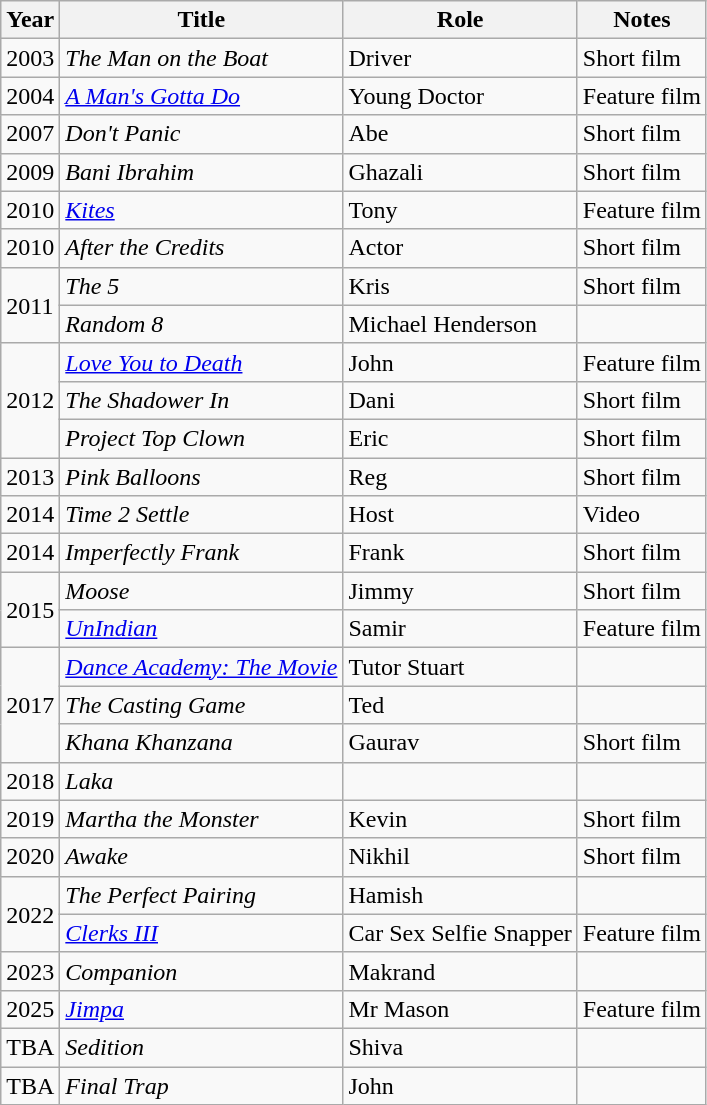<table class="wikitable sortable">
<tr>
<th>Year</th>
<th>Title</th>
<th>Role</th>
<th>Notes</th>
</tr>
<tr>
<td>2003</td>
<td><em>The Man on the Boat</em></td>
<td>Driver</td>
<td>Short film</td>
</tr>
<tr>
<td>2004</td>
<td><em><a href='#'>A Man's Gotta Do</a></em></td>
<td>Young Doctor</td>
<td>Feature film</td>
</tr>
<tr>
<td>2007</td>
<td><em>Don't Panic</em></td>
<td>Abe</td>
<td>Short film</td>
</tr>
<tr>
<td>2009</td>
<td><em>Bani Ibrahim</em></td>
<td>Ghazali</td>
<td>Short film</td>
</tr>
<tr>
<td>2010</td>
<td><em><a href='#'>Kites</a></em></td>
<td>Tony</td>
<td>Feature film</td>
</tr>
<tr>
<td>2010</td>
<td><em>After the Credits</em></td>
<td>Actor</td>
<td>Short film</td>
</tr>
<tr>
<td rowspan="2">2011</td>
<td><em>The 5</em></td>
<td>Kris</td>
<td>Short film</td>
</tr>
<tr>
<td><em>Random 8</em></td>
<td>Michael Henderson</td>
<td></td>
</tr>
<tr>
<td rowspan="3">2012</td>
<td><em><a href='#'>Love You to Death</a></em></td>
<td>John</td>
<td>Feature film</td>
</tr>
<tr>
<td><em>The Shadower In</em></td>
<td>Dani</td>
<td>Short film</td>
</tr>
<tr>
<td><em>Project Top Clown</em></td>
<td>Eric</td>
<td>Short film</td>
</tr>
<tr>
<td>2013</td>
<td><em>Pink Balloons</em></td>
<td>Reg</td>
<td>Short film</td>
</tr>
<tr>
<td>2014</td>
<td><em>Time 2 Settle</em></td>
<td>Host</td>
<td>Video</td>
</tr>
<tr>
<td>2014</td>
<td><em>Imperfectly Frank</em></td>
<td>Frank</td>
<td>Short film</td>
</tr>
<tr>
<td rowspan="2">2015</td>
<td><em>Moose</em></td>
<td>Jimmy</td>
<td>Short film</td>
</tr>
<tr>
<td><em><a href='#'>UnIndian</a></em></td>
<td>Samir</td>
<td>Feature film</td>
</tr>
<tr>
<td rowspan="3">2017</td>
<td><em><a href='#'>Dance Academy: The Movie</a></em></td>
<td>Tutor Stuart</td>
<td></td>
</tr>
<tr>
<td><em>The Casting Game</em></td>
<td>Ted</td>
<td></td>
</tr>
<tr>
<td><em>Khana Khanzana</em></td>
<td>Gaurav</td>
<td>Short film</td>
</tr>
<tr>
<td>2018</td>
<td><em>Laka</em></td>
<td></td>
<td></td>
</tr>
<tr>
<td>2019</td>
<td><em>Martha the Monster</em></td>
<td>Kevin</td>
<td>Short film</td>
</tr>
<tr>
<td>2020</td>
<td><em>Awake</em></td>
<td>Nikhil</td>
<td>Short film</td>
</tr>
<tr>
<td rowspan="2">2022</td>
<td><em>The Perfect Pairing</em></td>
<td>Hamish</td>
<td></td>
</tr>
<tr>
<td><em><a href='#'>Clerks III</a></em></td>
<td>Car Sex Selfie Snapper</td>
<td>Feature film</td>
</tr>
<tr>
<td>2023</td>
<td><em>Companion</em></td>
<td>Makrand</td>
<td></td>
</tr>
<tr>
<td>2025</td>
<td><em><a href='#'>Jimpa</a></em></td>
<td>Mr Mason</td>
<td>Feature film</td>
</tr>
<tr>
<td>TBA</td>
<td><em>Sedition</em></td>
<td>Shiva</td>
<td></td>
</tr>
<tr>
<td>TBA</td>
<td><em>Final Trap</em></td>
<td>John</td>
<td></td>
</tr>
</table>
